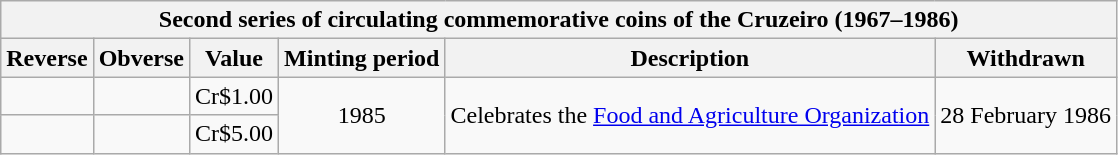<table border="1" class="wikitable mw-collapsible">
<tr>
<th colspan="6">Second series of circulating commemorative coins of the Cruzeiro (1967–1986)</th>
</tr>
<tr>
<th>Reverse</th>
<th>Obverse</th>
<th>Value</th>
<th>Minting period</th>
<th>Description</th>
<th>Withdrawn</th>
</tr>
<tr>
<td></td>
<td></td>
<td>Cr$1.00</td>
<td rowspan="2" style="text-align: center;">1985</td>
<td rowspan="2">Celebrates the <a href='#'>Food and Agriculture Organization</a></td>
<td rowspan="2" style="text-align: center;">28 February 1986</td>
</tr>
<tr>
<td></td>
<td></td>
<td>Cr$5.00</td>
</tr>
</table>
